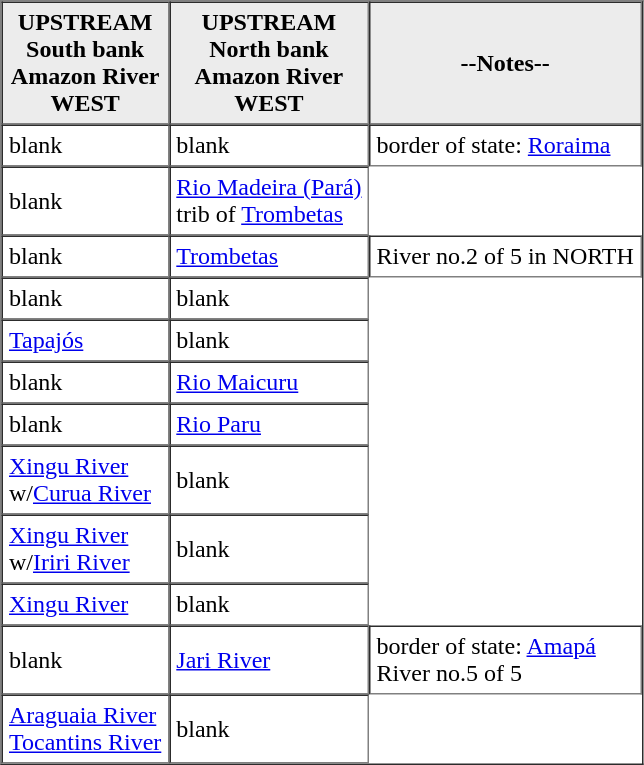<table cellspacing=0 cellpadding=4 border=1>
<tr bgcolor="#ececec" style="text-align:center;">
<th>UPSTREAM<br>South bank<br>Amazon River<br>WEST</th>
<th>UPSTREAM<br>North bank<br>Amazon River<br>WEST</th>
<th>--Notes--</th>
</tr>
<tr>
<td>blank</td>
<td>blank</td>
<td>border of state: <a href='#'>Roraima</a></td>
</tr>
<tr>
<td>blank</td>
<td><a href='#'>Rio Madeira (Pará)</a><br>trib of <a href='#'>Trombetas</a></td>
</tr>
<tr>
<td>blank</td>
<td><a href='#'>Trombetas</a></td>
<td>River no.2 of 5 in NORTH</td>
</tr>
<tr>
<td>blank</td>
<td>blank</td>
</tr>
<tr>
<td><a href='#'>Tapajós</a></td>
<td>blank</td>
</tr>
<tr>
<td>blank</td>
<td><a href='#'>Rio Maicuru</a></td>
</tr>
<tr>
<td>blank</td>
<td><a href='#'>Rio Paru</a></td>
</tr>
<tr>
<td><a href='#'>Xingu River</a><br>w/<a href='#'>Curua River</a></td>
<td>blank</td>
</tr>
<tr>
<td><a href='#'>Xingu River</a><br>w/<a href='#'>Iriri River</a></td>
<td>blank</td>
</tr>
<tr>
<td><a href='#'>Xingu River</a></td>
<td>blank</td>
</tr>
<tr>
<td>blank</td>
<td><a href='#'>Jari River</a></td>
<td>border of state: <a href='#'>Amapá</a><br>River no.5 of 5</td>
</tr>
<tr>
<td><a href='#'>Araguaia River</a><br><a href='#'>Tocantins River</a></td>
<td>blank</td>
</tr>
</table>
